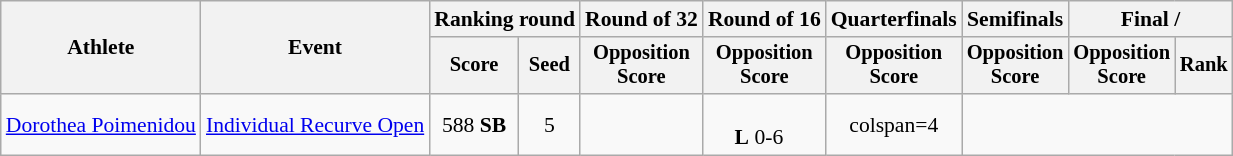<table class="wikitable" style="font-size:90%">
<tr>
<th rowspan="2">Athlete</th>
<th rowspan="2">Event</th>
<th colspan="2">Ranking round</th>
<th>Round of 32</th>
<th>Round of 16</th>
<th>Quarterfinals</th>
<th>Semifinals</th>
<th colspan="2">Final / </th>
</tr>
<tr style="font-size:95%">
<th>Score</th>
<th>Seed</th>
<th>Opposition<br>Score</th>
<th>Opposition<br>Score</th>
<th>Opposition<br>Score</th>
<th>Opposition<br>Score</th>
<th>Opposition<br>Score</th>
<th>Rank</th>
</tr>
<tr align=center>
<td align=left><a href='#'>Dorothea Poimenidou</a></td>
<td align=left><a href='#'>
Individual Recurve Open</a></td>
<td>588 <strong>SB</strong></td>
<td>5</td>
<td></td>
<td><br> <strong>L</strong> 0-6  </td>
<td>colspan=4 </td>
</tr>
</table>
